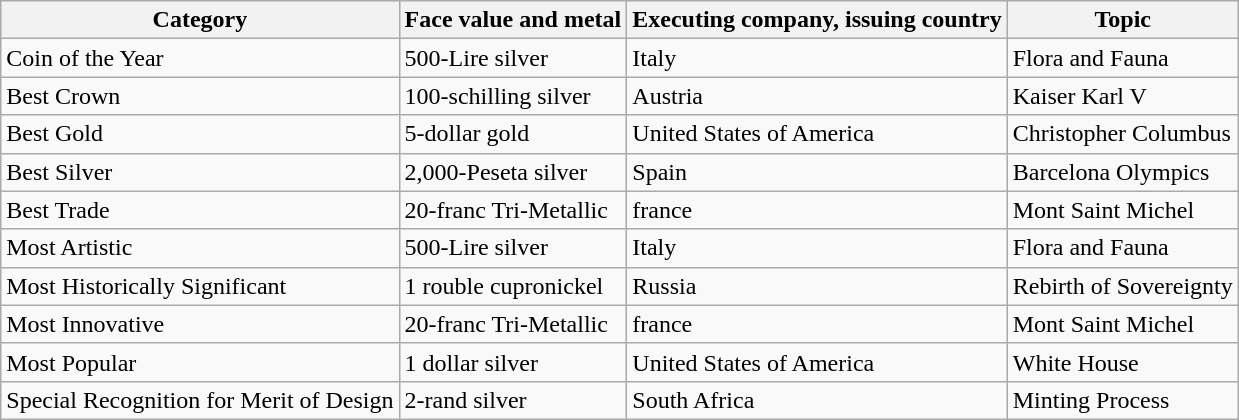<table class="wikitable plainrowheaders">
<tr>
<th>Category</th>
<th>Face value and metal</th>
<th>Executing company, issuing country</th>
<th>Topic</th>
</tr>
<tr>
<td>Coin of the Year</td>
<td>500-Lire silver</td>
<td>Italy</td>
<td>Flora and Fauna</td>
</tr>
<tr>
<td>Best Crown</td>
<td>100-schilling silver</td>
<td>Austria</td>
<td>Kaiser Karl V</td>
</tr>
<tr>
<td>Best Gold</td>
<td>5-dollar gold</td>
<td>United States of America</td>
<td>Christopher Columbus</td>
</tr>
<tr>
<td>Best Silver</td>
<td>2,000-Peseta silver</td>
<td>Spain</td>
<td>Barcelona Olympics</td>
</tr>
<tr>
<td>Best Trade</td>
<td>20-franc Tri-Metallic</td>
<td>france</td>
<td>Mont Saint Michel</td>
</tr>
<tr>
<td>Most Artistic</td>
<td>500-Lire silver</td>
<td>Italy</td>
<td>Flora and Fauna</td>
</tr>
<tr>
<td>Most Historically Significant</td>
<td>1 rouble cupronickel</td>
<td>Russia</td>
<td>Rebirth of Sovereignty</td>
</tr>
<tr>
<td>Most Innovative</td>
<td>20-franc Tri-Metallic</td>
<td>france</td>
<td>Mont Saint Michel</td>
</tr>
<tr>
<td>Most Popular</td>
<td>1 dollar silver</td>
<td>United States of America</td>
<td>White House</td>
</tr>
<tr>
<td>Special Recognition for Merit of Design</td>
<td>2-rand silver</td>
<td>South Africa</td>
<td>Minting Process</td>
</tr>
</table>
